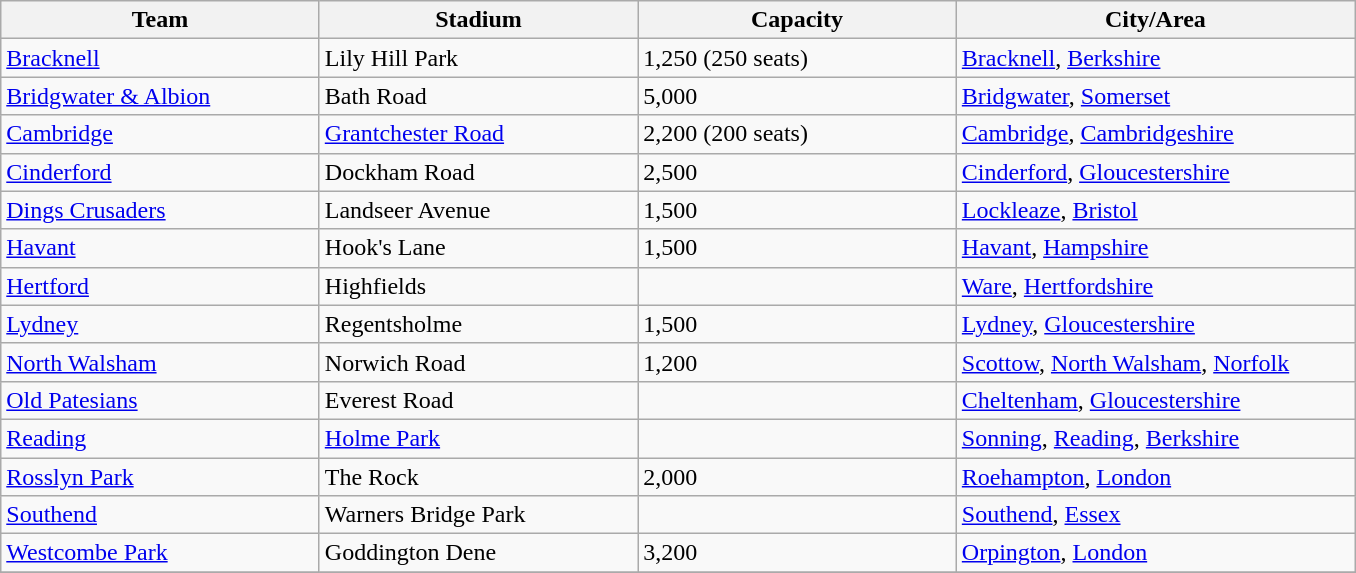<table class="wikitable sortable">
<tr>
<th width=20%>Team</th>
<th width=20%>Stadium</th>
<th width=20%>Capacity</th>
<th width=25%>City/Area</th>
</tr>
<tr>
<td><a href='#'>Bracknell</a></td>
<td>Lily Hill Park</td>
<td>1,250 (250 seats)</td>
<td><a href='#'>Bracknell</a>, <a href='#'>Berkshire</a></td>
</tr>
<tr>
<td><a href='#'>Bridgwater & Albion</a></td>
<td>Bath Road</td>
<td>5,000</td>
<td><a href='#'>Bridgwater</a>, <a href='#'>Somerset</a></td>
</tr>
<tr>
<td><a href='#'>Cambridge</a></td>
<td><a href='#'>Grantchester Road</a></td>
<td>2,200 (200 seats)</td>
<td><a href='#'>Cambridge</a>, <a href='#'>Cambridgeshire</a></td>
</tr>
<tr>
<td><a href='#'>Cinderford</a></td>
<td>Dockham Road</td>
<td>2,500</td>
<td><a href='#'>Cinderford</a>, <a href='#'>Gloucestershire</a></td>
</tr>
<tr>
<td><a href='#'>Dings Crusaders</a></td>
<td>Landseer Avenue</td>
<td>1,500</td>
<td><a href='#'>Lockleaze</a>, <a href='#'>Bristol</a></td>
</tr>
<tr>
<td><a href='#'>Havant</a></td>
<td>Hook's Lane</td>
<td>1,500</td>
<td><a href='#'>Havant</a>, <a href='#'>Hampshire</a></td>
</tr>
<tr>
<td><a href='#'>Hertford</a></td>
<td>Highfields</td>
<td></td>
<td><a href='#'>Ware</a>, <a href='#'>Hertfordshire</a></td>
</tr>
<tr>
<td><a href='#'>Lydney</a></td>
<td>Regentsholme</td>
<td>1,500</td>
<td><a href='#'>Lydney</a>, <a href='#'>Gloucestershire</a></td>
</tr>
<tr>
<td><a href='#'>North Walsham</a></td>
<td>Norwich Road</td>
<td>1,200</td>
<td><a href='#'>Scottow</a>, <a href='#'>North Walsham</a>, <a href='#'>Norfolk</a></td>
</tr>
<tr>
<td><a href='#'>Old Patesians</a></td>
<td>Everest Road</td>
<td></td>
<td><a href='#'>Cheltenham</a>, <a href='#'>Gloucestershire</a></td>
</tr>
<tr>
<td><a href='#'>Reading</a></td>
<td><a href='#'>Holme Park</a></td>
<td></td>
<td><a href='#'>Sonning</a>, <a href='#'>Reading</a>, <a href='#'>Berkshire</a></td>
</tr>
<tr>
<td><a href='#'>Rosslyn Park</a></td>
<td>The Rock</td>
<td>2,000</td>
<td><a href='#'>Roehampton</a>, <a href='#'>London</a></td>
</tr>
<tr>
<td><a href='#'>Southend</a></td>
<td>Warners Bridge Park</td>
<td></td>
<td><a href='#'>Southend</a>, <a href='#'>Essex</a></td>
</tr>
<tr>
<td><a href='#'>Westcombe Park</a></td>
<td>Goddington Dene</td>
<td>3,200</td>
<td><a href='#'>Orpington</a>, <a href='#'>London</a></td>
</tr>
<tr>
</tr>
</table>
